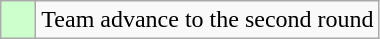<table class="wikitable">
<tr>
<td style="background:#ccffcc;">    </td>
<td>Team advance to the second round</td>
</tr>
</table>
